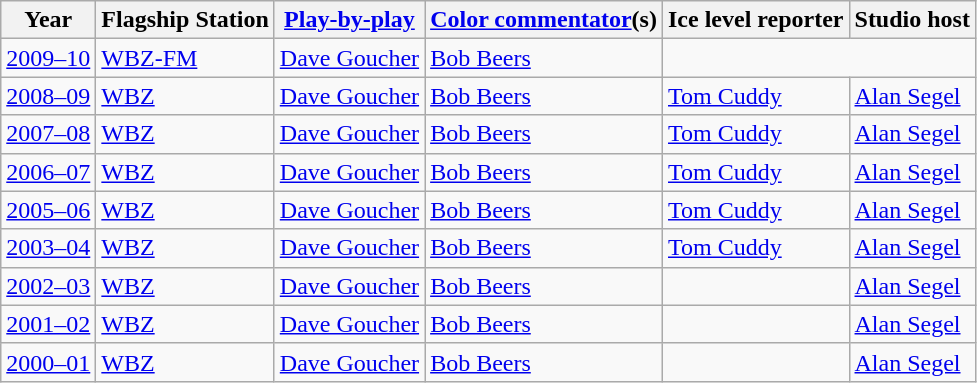<table class="wikitable">
<tr>
<th>Year</th>
<th>Flagship Station</th>
<th><a href='#'>Play-by-play</a></th>
<th><a href='#'>Color commentator</a>(s)</th>
<th>Ice level reporter</th>
<th>Studio host</th>
</tr>
<tr>
<td><a href='#'>2009–10</a></td>
<td><a href='#'>WBZ-FM</a></td>
<td><a href='#'>Dave Goucher</a></td>
<td><a href='#'>Bob Beers</a></td>
</tr>
<tr>
<td><a href='#'>2008–09</a></td>
<td><a href='#'>WBZ</a></td>
<td><a href='#'>Dave Goucher</a></td>
<td><a href='#'>Bob Beers</a></td>
<td><a href='#'>Tom Cuddy</a></td>
<td><a href='#'>Alan Segel</a></td>
</tr>
<tr>
<td><a href='#'>2007–08</a></td>
<td><a href='#'>WBZ</a></td>
<td><a href='#'>Dave Goucher</a></td>
<td><a href='#'>Bob Beers</a></td>
<td><a href='#'>Tom Cuddy</a></td>
<td><a href='#'>Alan Segel</a></td>
</tr>
<tr>
<td><a href='#'>2006–07</a></td>
<td><a href='#'>WBZ</a></td>
<td><a href='#'>Dave Goucher</a></td>
<td><a href='#'>Bob Beers</a></td>
<td><a href='#'>Tom Cuddy</a></td>
<td><a href='#'>Alan Segel</a></td>
</tr>
<tr>
<td><a href='#'>2005–06</a></td>
<td><a href='#'>WBZ</a></td>
<td><a href='#'>Dave Goucher</a></td>
<td><a href='#'>Bob Beers</a></td>
<td><a href='#'>Tom Cuddy</a></td>
<td><a href='#'>Alan Segel</a></td>
</tr>
<tr>
<td><a href='#'>2003–04</a></td>
<td><a href='#'>WBZ</a></td>
<td><a href='#'>Dave Goucher</a></td>
<td><a href='#'>Bob Beers</a></td>
<td><a href='#'>Tom Cuddy</a></td>
<td><a href='#'>Alan Segel</a></td>
</tr>
<tr>
<td><a href='#'>2002–03</a></td>
<td><a href='#'>WBZ</a></td>
<td><a href='#'>Dave Goucher</a></td>
<td><a href='#'>Bob Beers</a></td>
<td></td>
<td><a href='#'>Alan Segel</a></td>
</tr>
<tr>
<td><a href='#'>2001–02</a></td>
<td><a href='#'>WBZ</a></td>
<td><a href='#'>Dave Goucher</a></td>
<td><a href='#'>Bob Beers</a></td>
<td></td>
<td><a href='#'>Alan Segel</a></td>
</tr>
<tr>
<td><a href='#'>2000–01</a></td>
<td><a href='#'>WBZ</a></td>
<td><a href='#'>Dave Goucher</a></td>
<td><a href='#'>Bob Beers</a></td>
<td></td>
<td><a href='#'>Alan Segel</a></td>
</tr>
</table>
